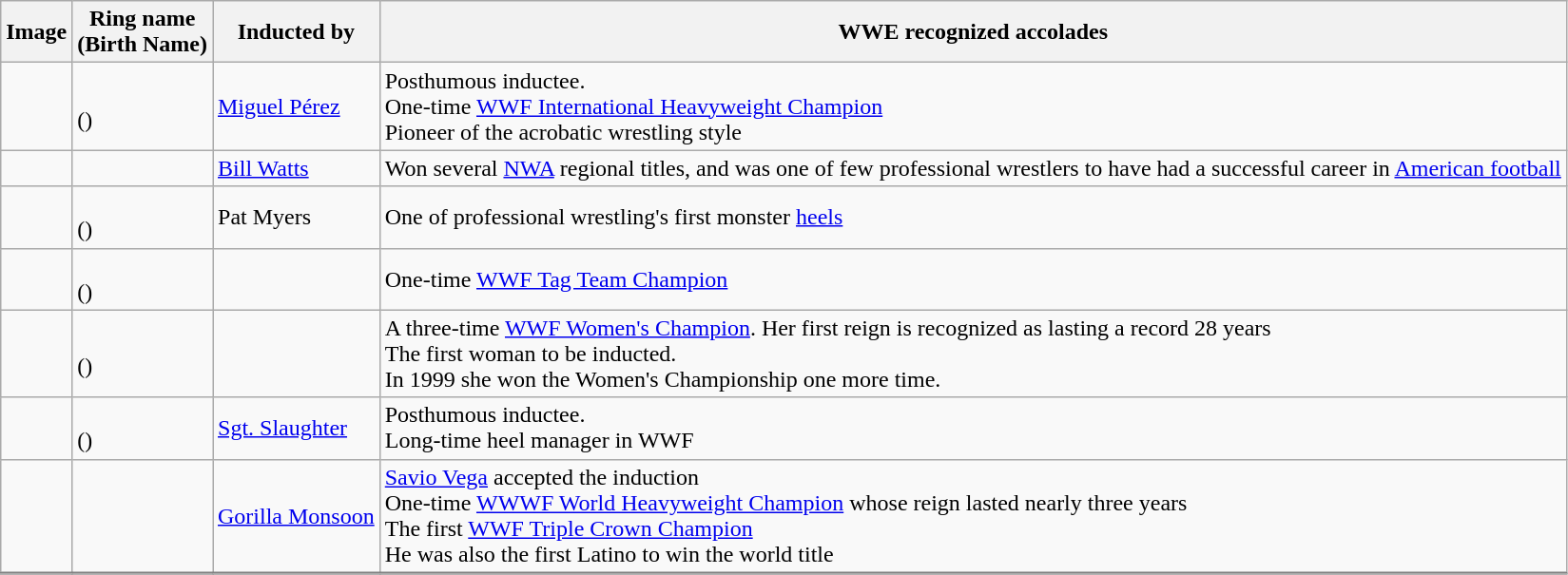<table class="wikitable sortable">
<tr>
<th class="unsortable">Image</th>
<th>Ring name<br>(Birth Name)</th>
<th>Inducted by</th>
<th class="unsortable">WWE recognized accolades</th>
</tr>
<tr>
<td></td>
<td><br>()</td>
<td><a href='#'>Miguel Pérez</a></td>
<td>Posthumous inductee.<br>One-time <a href='#'>WWF International Heavyweight Champion</a><br>Pioneer of the acrobatic wrestling style</td>
</tr>
<tr>
<td></td>
<td></td>
<td><a href='#'>Bill Watts</a></td>
<td>Won several <a href='#'>NWA</a> regional titles, and was one of few professional wrestlers to have had a successful career in <a href='#'>American football</a></td>
</tr>
<tr>
<td></td>
<td><br>()</td>
<td>Pat Myers</td>
<td>One of professional wrestling's first monster <a href='#'>heels</a></td>
</tr>
<tr>
<td></td>
<td><br>()</td>
<td></td>
<td>One-time <a href='#'>WWF Tag Team Champion</a></td>
</tr>
<tr>
<td></td>
<td><br>()</td>
<td></td>
<td>A three-time <a href='#'>WWF Women's Champion</a>. Her first reign is recognized as lasting a record 28 years<br>The first woman to be inducted.<br>In 1999 she won the Women's Championship one more time.</td>
</tr>
<tr>
<td></td>
<td><br>()</td>
<td><a href='#'>Sgt. Slaughter</a></td>
<td>Posthumous inductee. <br> Long-time heel manager in WWF</td>
</tr>
<tr>
<td></td>
<td></td>
<td><a href='#'>Gorilla Monsoon</a></td>
<td><a href='#'>Savio Vega</a> accepted the induction<br>One-time <a href='#'>WWWF World Heavyweight Champion</a> whose reign lasted nearly three years<br>The first <a href='#'>WWF Triple Crown Champion</a><br>He was also the first Latino to win the world title</td>
</tr>
<tr style="border-top:2px solid gray;">
</tr>
</table>
